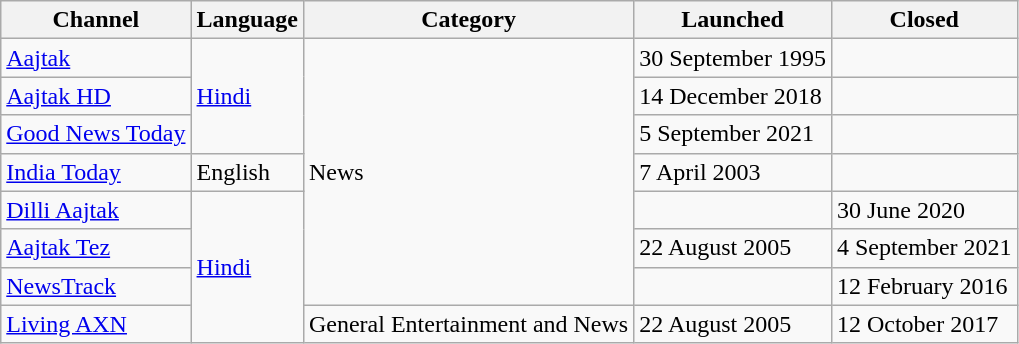<table class="wikitable sortable">
<tr>
<th>Channel</th>
<th>Language</th>
<th>Category</th>
<th data-sort-type="date">Launched</th>
<th data-sort-type="date">Closed</th>
</tr>
<tr>
<td><a href='#'>Aajtak</a></td>
<td rowspan="3"><a href='#'>Hindi</a></td>
<td rowspan="7">News</td>
<td>30 September 1995</td>
<td></td>
</tr>
<tr>
<td><a href='#'>Aajtak HD</a></td>
<td>14 December 2018</td>
<td></td>
</tr>
<tr>
<td><a href='#'>Good News Today</a></td>
<td>5 September 2021</td>
<td></td>
</tr>
<tr>
<td><a href='#'>India Today</a></td>
<td>English</td>
<td>7 April 2003</td>
<td></td>
</tr>
<tr>
<td><a href='#'>Dilli Aajtak</a></td>
<td rowspan="4"><a href='#'>Hindi</a></td>
<td></td>
<td>30 June 2020</td>
</tr>
<tr>
<td><a href='#'>Aajtak Tez</a></td>
<td>22 August 2005</td>
<td>4 September 2021</td>
</tr>
<tr>
<td><a href='#'>NewsTrack</a></td>
<td></td>
<td>12 February 2016</td>
</tr>
<tr>
<td><a href='#'>Living AXN</a></td>
<td>General Entertainment and News</td>
<td>22 August 2005</td>
<td>12 October 2017</td>
</tr>
</table>
